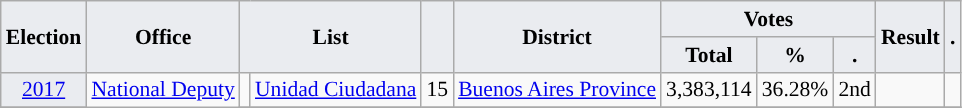<table class="wikitable" style="font-size:90%; text-align:center;">
<tr>
<th style="background-color:#EAECF0;" rowspan=2>Election</th>
<th style="background-color:#EAECF0;" rowspan=2>Office</th>
<th style="background-color:#EAECF0;" colspan=2 rowspan=2>List</th>
<th style="background-color:#EAECF0;" rowspan=2></th>
<th style="background-color:#EAECF0;" rowspan=2>District</th>
<th style="background-color:#EAECF0;" colspan=3>Votes</th>
<th style="background-color:#EAECF0;" rowspan=2>Result</th>
<th style="background-color:#EAECF0;" rowspan=2>.</th>
</tr>
<tr>
<th style="background-color:#EAECF0;">Total</th>
<th style="background-color:#EAECF0;">%</th>
<th style="background-color:#EAECF0;">.</th>
</tr>
<tr>
<td style="background-color:#EAECF0;"><a href='#'>2017</a></td>
<td rowspan=2><a href='#'>National Deputy</a></td>
<td style="background-color:"></td>
<td><a href='#'>Unidad Ciudadana</a></td>
<td>15</td>
<td><a href='#'>Buenos Aires Province</a></td>
<td>3,383,114</td>
<td>36.28%</td>
<td>2nd</td>
<td></td>
<td></td>
</tr>
<tr>
</tr>
</table>
